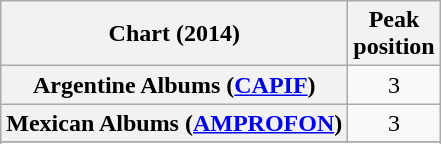<table class="wikitable sortable plainrowheaders" style="text-align:center;">
<tr>
<th scope="col">Chart (2014)</th>
<th scope="col">Peak<br>position</th>
</tr>
<tr>
<th scope="row">Argentine Albums (<a href='#'>CAPIF</a>)</th>
<td align="center">3</td>
</tr>
<tr>
<th scope="row">Mexican Albums (<a href='#'>AMPROFON</a>)</th>
<td>3</td>
</tr>
<tr>
</tr>
<tr>
</tr>
<tr>
</tr>
<tr>
</tr>
</table>
